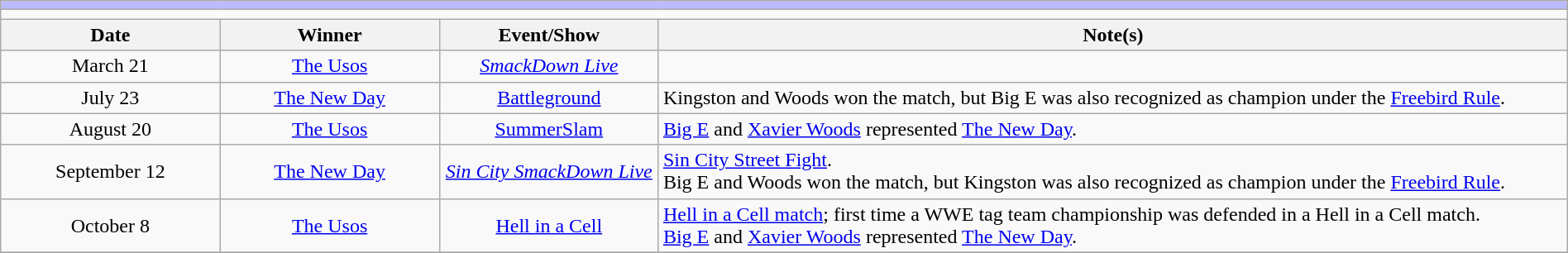<table class="wikitable" style="text-align:center; width:100%;">
<tr style="background:#BBF;">
<td colspan="5"></td>
</tr>
<tr>
<td colspan="5"><strong></strong></td>
</tr>
<tr>
<th width=14%>Date</th>
<th width=14%>Winner</th>
<th width=14%>Event/Show</th>
<th width=58%>Note(s)</th>
</tr>
<tr>
<td>March 21</td>
<td><a href='#'>The Usos</a><br></td>
<td><em><a href='#'>SmackDown Live</a></em></td>
<td align=left></td>
</tr>
<tr>
<td>July 23</td>
<td><a href='#'>The New Day</a><br></td>
<td><a href='#'>Battleground</a></td>
<td align=left>Kingston and Woods won the match, but Big E was also recognized as champion under the <a href='#'>Freebird Rule</a>.</td>
</tr>
<tr>
<td>August 20</td>
<td><a href='#'>The Usos</a><br></td>
<td><a href='#'>SummerSlam</a><br></td>
<td align=left><a href='#'>Big E</a> and <a href='#'>Xavier Woods</a> represented <a href='#'>The New Day</a>.</td>
</tr>
<tr>
<td>September 12</td>
<td><a href='#'>The New Day</a><br></td>
<td><em><a href='#'>Sin City SmackDown Live</a></em></td>
<td align=left><a href='#'>Sin City Street Fight</a>.<br>Big E and Woods won the match, but Kingston was also recognized as champion under the <a href='#'>Freebird Rule</a>.</td>
</tr>
<tr>
<td>October 8</td>
<td><a href='#'>The Usos</a><br></td>
<td><a href='#'>Hell in a Cell</a></td>
<td align=left><a href='#'>Hell in a Cell match</a>; first time a WWE tag team championship was defended in a Hell in a Cell match.<br><a href='#'>Big E</a> and <a href='#'>Xavier Woods</a> represented <a href='#'>The New Day</a>.</td>
</tr>
<tr>
</tr>
</table>
